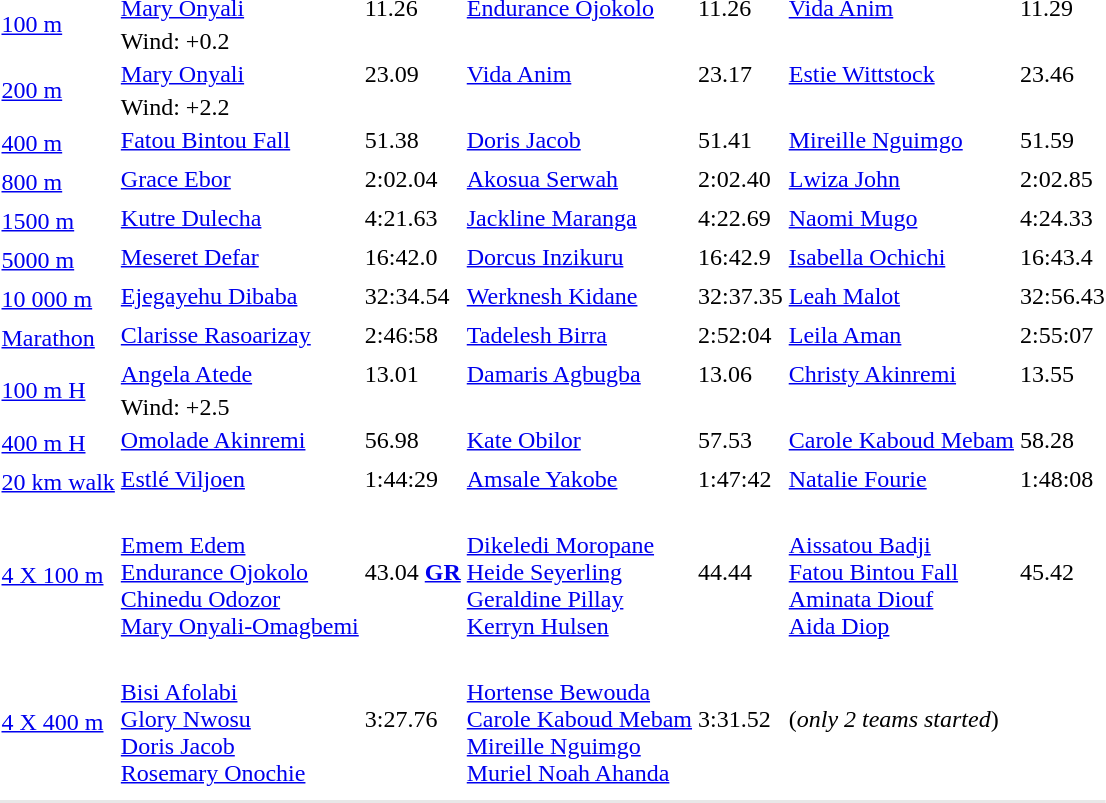<table>
<tr>
<td rowspan=2><a href='#'>100 m</a><br></td>
<td><a href='#'>Mary Onyali</a> <br> </td>
<td>11.26</td>
<td><a href='#'>Endurance Ojokolo</a> <br> </td>
<td>11.26</td>
<td><a href='#'>Vida Anim</a> <br> </td>
<td>11.29</td>
</tr>
<tr>
<td colspan=6>Wind: +0.2</td>
</tr>
<tr>
<td rowspan=2><a href='#'>200 m</a><br></td>
<td><a href='#'>Mary Onyali</a> <br> </td>
<td>23.09</td>
<td><a href='#'>Vida Anim</a> <br> </td>
<td>23.17</td>
<td><a href='#'>Estie Wittstock</a> <br> </td>
<td>23.46</td>
</tr>
<tr>
<td colspan=6>Wind: +2.2</td>
</tr>
<tr>
<td rowspan=2><a href='#'>400 m</a><br></td>
<td><a href='#'>Fatou Bintou Fall</a>  <br> </td>
<td>51.38</td>
<td><a href='#'>Doris Jacob</a>  <br> </td>
<td>51.41</td>
<td><a href='#'>Mireille Nguimgo</a>  <br> </td>
<td>51.59</td>
</tr>
<tr>
<td colspan=6></td>
</tr>
<tr>
<td rowspan=2><a href='#'>800 m</a><br></td>
<td><a href='#'>Grace Ebor</a> <br> </td>
<td>2:02.04</td>
<td><a href='#'>Akosua Serwah</a> <br> </td>
<td>2:02.40</td>
<td><a href='#'>Lwiza John</a> <br> </td>
<td>2:02.85</td>
</tr>
<tr>
<td colspan=6></td>
</tr>
<tr>
<td rowspan=2><a href='#'>1500 m</a><br></td>
<td><a href='#'>Kutre Dulecha</a>  <br> </td>
<td>4:21.63</td>
<td><a href='#'>Jackline Maranga</a>  <br> </td>
<td>4:22.69</td>
<td><a href='#'>Naomi Mugo</a>  <br> </td>
<td>4:24.33</td>
</tr>
<tr>
<td colspan=6></td>
</tr>
<tr>
<td rowspan=2><a href='#'>5000 m</a><br></td>
<td><a href='#'>Meseret Defar</a> <br> </td>
<td>16:42.0</td>
<td><a href='#'>Dorcus Inzikuru</a> <br> </td>
<td>16:42.9</td>
<td><a href='#'>Isabella Ochichi</a> <br> </td>
<td>16:43.4</td>
</tr>
<tr>
<td colspan=6></td>
</tr>
<tr>
<td rowspan=2><a href='#'>10 000 m</a><br></td>
<td><a href='#'>Ejegayehu Dibaba</a> <br> </td>
<td>32:34.54</td>
<td><a href='#'>Werknesh Kidane</a> <br> </td>
<td>32:37.35</td>
<td><a href='#'>Leah Malot</a> <br> </td>
<td>32:56.43</td>
</tr>
<tr>
<td colspan=6></td>
</tr>
<tr>
<td rowspan=2><a href='#'>Marathon</a><br></td>
<td><a href='#'>Clarisse Rasoarizay</a> <br> </td>
<td>2:46:58</td>
<td><a href='#'>Tadelesh Birra</a> <br> </td>
<td>2:52:04</td>
<td><a href='#'>Leila Aman</a> <br> </td>
<td>2:55:07</td>
</tr>
<tr>
<td colspan=6></td>
</tr>
<tr>
<td rowspan=2><a href='#'>100 m H</a><br></td>
<td><a href='#'>Angela Atede</a> <br> </td>
<td>13.01</td>
<td><a href='#'>Damaris Agbugba</a> <br> </td>
<td>13.06</td>
<td><a href='#'>Christy Akinremi</a> <br> </td>
<td>13.55</td>
</tr>
<tr>
<td colspan=6>Wind: +2.5</td>
</tr>
<tr>
<td rowspan=2><a href='#'>400 m H</a><br></td>
<td><a href='#'>Omolade Akinremi</a> <br> </td>
<td>56.98</td>
<td><a href='#'>Kate Obilor</a> <br> </td>
<td>57.53</td>
<td><a href='#'>Carole Kaboud Mebam</a> <br> </td>
<td>58.28</td>
</tr>
<tr>
<td colspan=6></td>
</tr>
<tr>
<td rowspan=2><a href='#'>20 km walk</a><br></td>
<td><a href='#'>Estlé Viljoen</a> <br> </td>
<td>1:44:29</td>
<td><a href='#'>Amsale Yakobe</a> <br> </td>
<td>1:47:42</td>
<td><a href='#'>Natalie Fourie</a> <br> </td>
<td>1:48:08</td>
</tr>
<tr>
<td colspan=6></td>
</tr>
<tr>
<td rowspan=2><a href='#'>4 X 100 m</a><br></td>
<td><br><a href='#'>Emem Edem</a><br><a href='#'>Endurance Ojokolo</a><br><a href='#'>Chinedu Odozor</a><br><a href='#'>Mary Onyali-Omagbemi</a></td>
<td>43.04 <strong><a href='#'>GR</a></strong></td>
<td><br><a href='#'>Dikeledi Moropane</a><br><a href='#'>Heide Seyerling</a><br><a href='#'>Geraldine Pillay</a><br><a href='#'>Kerryn Hulsen</a></td>
<td>44.44</td>
<td><br><a href='#'>Aissatou Badji</a><br><a href='#'>Fatou Bintou Fall</a><br><a href='#'>Aminata Diouf</a><br><a href='#'>Aida Diop</a></td>
<td>45.42</td>
</tr>
<tr>
<td colspan=6></td>
</tr>
<tr>
<td rowspan=2><a href='#'>4 X 400 m</a><br></td>
<td><br><a href='#'>Bisi Afolabi</a><br><a href='#'>Glory Nwosu</a><br><a href='#'>Doris Jacob</a><br><a href='#'>Rosemary Onochie</a></td>
<td>3:27.76</td>
<td><br><a href='#'>Hortense Bewouda</a><br><a href='#'>Carole Kaboud Mebam</a><br><a href='#'>Mireille Nguimgo</a><br><a href='#'>Muriel Noah Ahanda</a></td>
<td>3:31.52</td>
<td>(<em>only 2 teams started</em>)</td>
<td></td>
</tr>
<tr>
<td colspan=6></td>
</tr>
<tr>
</tr>
<tr bgcolor= e8e8e8>
<td colspan=7></td>
</tr>
</table>
